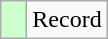<table class="wikitable" style="text-align: left;">
<tr>
<td width=10px bgcolor=#ccffcc></td>
<td>Record</td>
</tr>
</table>
